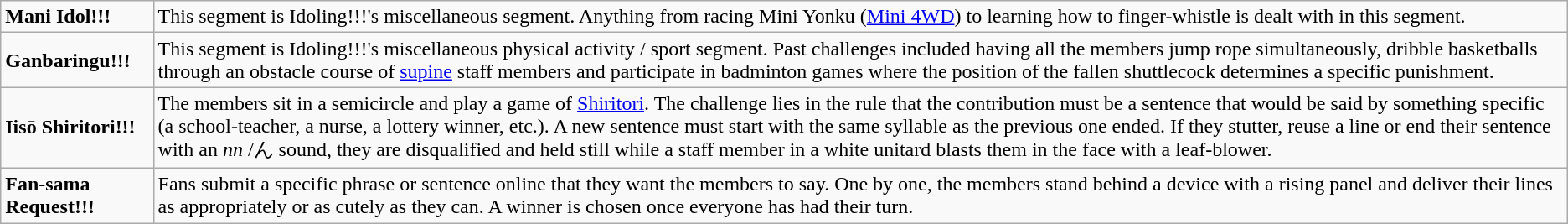<table class="wikitable">
<tr>
<td><strong>Mani Idol!!!</strong></td>
<td>This segment is Idoling!!!'s miscellaneous segment. Anything from racing Mini Yonku (<a href='#'>Mini 4WD</a>) to learning how to finger-whistle is dealt with in this segment.</td>
</tr>
<tr>
<td><strong>Ganbaringu!!!</strong></td>
<td>This segment is Idoling!!!'s miscellaneous physical activity / sport segment. Past challenges included having all the members jump rope simultaneously, dribble basketballs through an obstacle course of <a href='#'>supine</a> staff members and participate in badminton games where the position of the fallen shuttlecock determines a specific punishment.</td>
</tr>
<tr>
<td><strong>Iisō Shiritori!!!</strong></td>
<td>The members sit in a semicircle and play a game of <a href='#'>Shiritori</a>. The challenge lies in the rule that the contribution must be a sentence that would be said by something specific (a school-teacher, a nurse, a lottery winner, etc.). A new sentence must start with the same syllable as the previous one ended. If they stutter, reuse a line or end their sentence with an <em>nn</em> /ん sound, they are disqualified and held still while a staff member in a white unitard blasts them in the face with a leaf-blower.</td>
</tr>
<tr>
<td><strong>Fan-sama Request!!!</strong></td>
<td>Fans submit a specific phrase or sentence online that they want the members to say. One by one, the members stand behind a device with a rising panel and deliver their lines as appropriately or as cutely as they can. A winner is chosen once everyone has had their turn.</td>
</tr>
</table>
